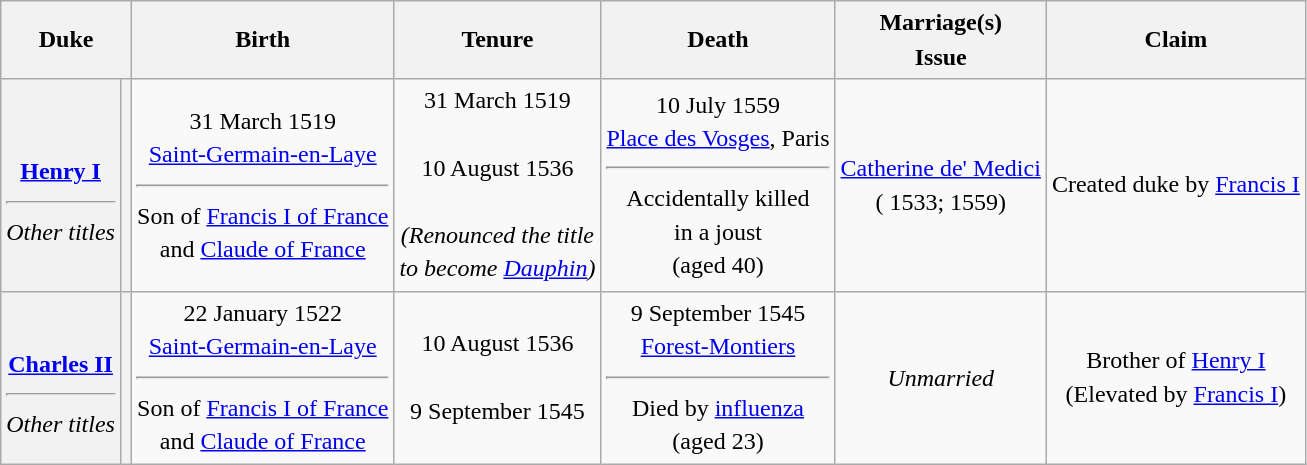<table class="wikitable" style="line-height:1.4em; text-align:center">
<tr>
<th colspan=2>Duke</th>
<th>Birth</th>
<th>Tenure</th>
<th>Death</th>
<th>Marriage(s)<br>Issue</th>
<th>Claim</th>
</tr>
<tr>
<th style="font-weight:normal"><br><strong><a href='#'>Henry I</a></strong><hr><em>Other titles</em><br></th>
<th style="font-weight:normal"></th>
<td>31 March 1519<br><a href='#'>Saint-Germain-en-Laye</a><hr>Son of <a href='#'>Francis I of France</a><br>and <a href='#'>Claude of France</a></td>
<td>31 March 1519<br><br>10 August 1536<br><br><em>(Renounced the title<br>to become <a href='#'>Dauphin</a>)</em></td>
<td>10 July 1559<br><a href='#'>Place des Vosges</a>, Paris<hr>Accidentally killed <br>in a joust<br>(aged 40)</td>
<td><a href='#'>Catherine de' Medici</a><br>( 1533;  1559)<br></td>
<td>Created duke by <a href='#'>Francis I</a></td>
</tr>
<tr>
<th style="font-weight:normal"><br><strong><a href='#'>Charles II</a></strong><hr><em>Other titles</em><br></th>
<th style="font-weight:normal"></th>
<td>22 January 1522<br><a href='#'>Saint-Germain-en-Laye</a><hr>Son of <a href='#'>Francis I of France</a><br>and <a href='#'>Claude of France</a></td>
<td>10 August 1536<br><br>9 September 1545</td>
<td>9 September 1545<br><a href='#'>Forest-Montiers</a><hr>Died by <a href='#'>influenza</a><br>(aged 23)</td>
<td><em>Unmarried</em></td>
<td>Brother of <a href='#'>Henry I</a><br>(Elevated by <a href='#'>Francis I</a>)</td>
</tr>
</table>
